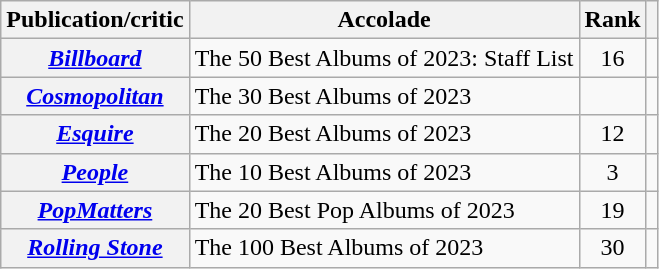<table class="wikitable sortable plainrowheaders">
<tr>
<th>Publication/critic</th>
<th>Accolade</th>
<th>Rank</th>
<th class="unsortable"></th>
</tr>
<tr>
<th scope="row"><em><a href='#'>Billboard</a></em></th>
<td>The 50 Best Albums of 2023: Staff List</td>
<td style="text-align: center;">16</td>
<td style="text-align: center;"></td>
</tr>
<tr>
<th scope="row"><em><a href='#'>Cosmopolitan</a></em></th>
<td>The 30 Best Albums of 2023</td>
<td></td>
<td style="text-align: center;"></td>
</tr>
<tr>
<th scope="row"><em><a href='#'>Esquire</a></em></th>
<td>The 20 Best Albums of 2023</td>
<td style="text-align: center;">12</td>
<td style="text-align: center;"></td>
</tr>
<tr>
<th scope="row"><em><a href='#'>People</a></em></th>
<td>The 10 Best Albums of 2023</td>
<td style="text-align: center;">3</td>
<td style="text-align: center;"></td>
</tr>
<tr>
<th scope="row"><em><a href='#'>PopMatters</a></em></th>
<td>The 20 Best Pop Albums of 2023</td>
<td style="text-align: center;">19</td>
<td style="text-align: center;"></td>
</tr>
<tr>
<th scope="row"><em><a href='#'>Rolling Stone</a></em></th>
<td>The 100 Best Albums of 2023</td>
<td style="text-align: center;">30</td>
<td style="text-align: center;"></td>
</tr>
</table>
